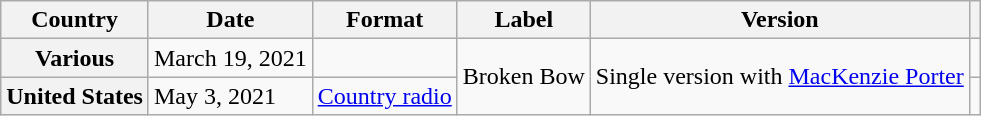<table class="wikitable plainrowheaders">
<tr>
<th>Country</th>
<th>Date</th>
<th>Format</th>
<th>Label</th>
<th>Version</th>
<th></th>
</tr>
<tr>
<th scope="row">Various</th>
<td>March 19, 2021</td>
<td></td>
<td rowspan="2">Broken Bow</td>
<td rowspan="2">Single version with <a href='#'>MacKenzie Porter</a></td>
<td></td>
</tr>
<tr>
<th scope="row">United States</th>
<td>May 3, 2021</td>
<td><a href='#'>Country radio</a></td>
<td></td>
</tr>
</table>
